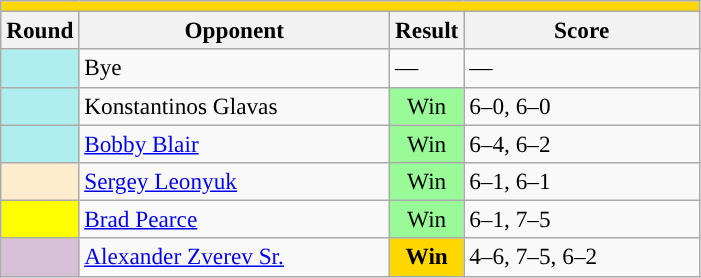<table class=wikitable style=font-size:97%>
<tr>
<td colspan=4 bgcolor=gold></td>
</tr>
<tr>
<th>Round</th>
<th style="width:200px">Opponent</th>
<th>Result</th>
<th width=150>Score</th>
</tr>
<tr>
<td bgcolor=afeeee></td>
<td>Bye</td>
<td>—</td>
<td>—</td>
</tr>
<tr>
<td bgcolor=afeeee></td>
<td> Konstantinos Glavas</td>
<td bgcolor=#98FB98 style="text-align:center;">Win</td>
<td>6–0, 6–0</td>
</tr>
<tr>
<td bgcolor=afeeee></td>
<td> <a href='#'>Bobby Blair</a></td>
<td bgcolor=#98FB98 style="text-align:center;">Win</td>
<td>6–4, 6–2</td>
</tr>
<tr>
<td bgcolor=ffebcd></td>
<td> <a href='#'>Sergey Leonyuk</a></td>
<td bgcolor=#98FB98 style="text-align:center;">Win</td>
<td>6–1, 6–1</td>
</tr>
<tr>
<td bgcolor=yellow></td>
<td> <a href='#'>Brad Pearce</a></td>
<td bgcolor=#98FB98 style="text-align:center;">Win</td>
<td>6–1, 7–5</td>
</tr>
<tr>
<td bgcolor=thistle></td>
<td> <a href='#'>Alexander Zverev Sr.</a></td>
<td bgcolor=gold style="text-align:center;"><strong>Win</strong></td>
<td>4–6, 7–5, 6–2</td>
</tr>
</table>
